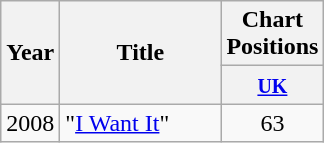<table class="wikitable">
<tr>
<th style="width:30px;" rowspan="2">Year</th>
<th style="width:100px;" rowspan="2">Title</th>
<th colspan="4">Chart Positions</th>
</tr>
<tr>
<th style="width:40px;"><small><a href='#'>UK</a></small></th>
</tr>
<tr>
<td style="text-align:center;">2008</td>
<td style="text-align:left; vertical-align:top;">"<a href='#'>I Want It</a>"</td>
<td style="text-align:center; vertical-align:top;">63</td>
</tr>
</table>
